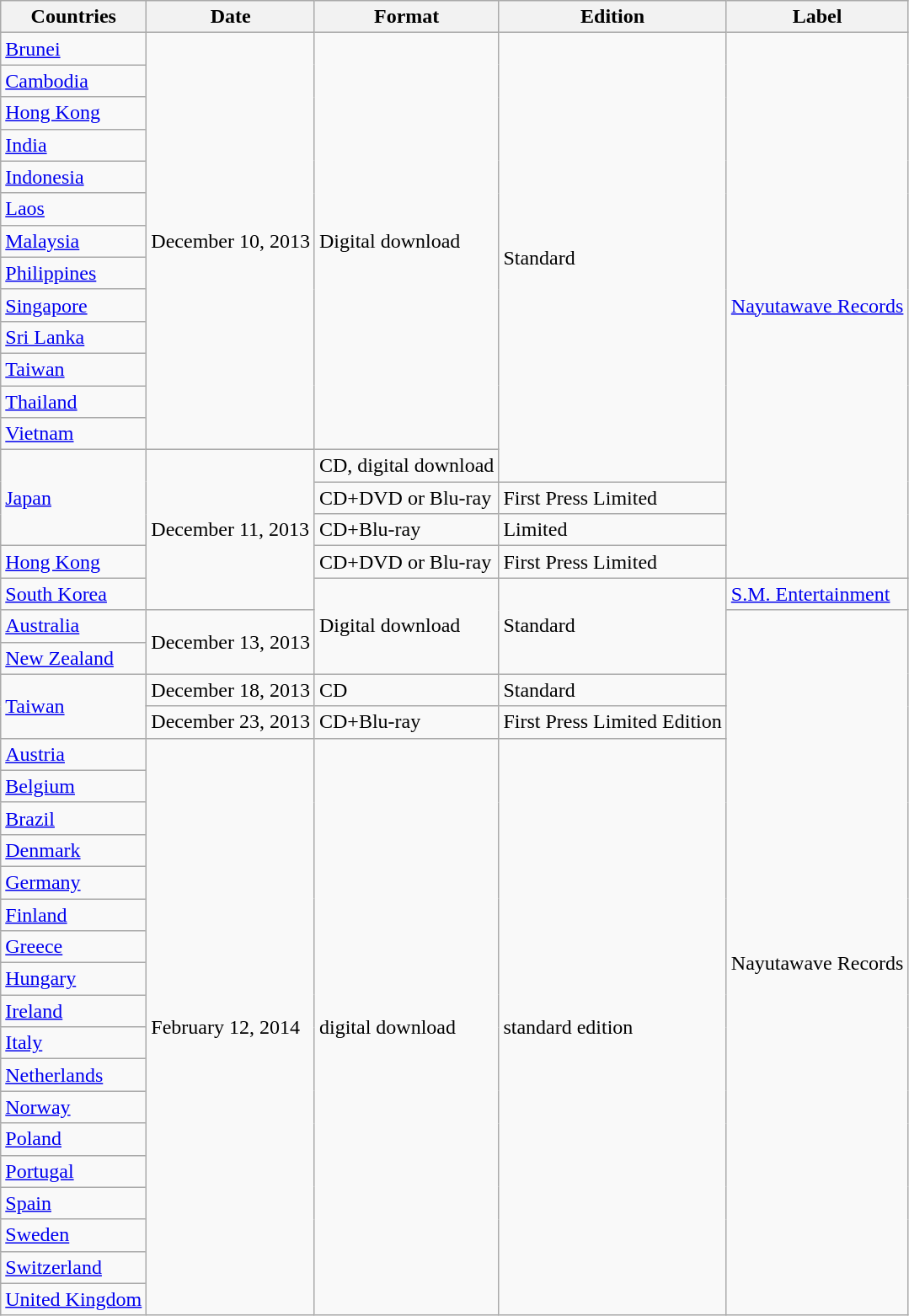<table class="wikitable">
<tr>
<th>Countries</th>
<th>Date</th>
<th>Format</th>
<th>Edition</th>
<th>Label</th>
</tr>
<tr>
<td><a href='#'>Brunei</a></td>
<td rowspan="13">December 10, 2013</td>
<td rowspan="13">Digital download</td>
<td rowspan="14">Standard</td>
<td rowspan="17"><a href='#'>Nayutawave Records</a></td>
</tr>
<tr>
<td><a href='#'>Cambodia</a></td>
</tr>
<tr>
<td><a href='#'>Hong Kong</a></td>
</tr>
<tr>
<td><a href='#'>India</a></td>
</tr>
<tr>
<td><a href='#'>Indonesia</a></td>
</tr>
<tr>
<td><a href='#'>Laos</a></td>
</tr>
<tr>
<td><a href='#'>Malaysia</a></td>
</tr>
<tr>
<td><a href='#'>Philippines</a></td>
</tr>
<tr>
<td><a href='#'>Singapore</a></td>
</tr>
<tr>
<td><a href='#'>Sri Lanka</a></td>
</tr>
<tr>
<td><a href='#'>Taiwan</a></td>
</tr>
<tr>
<td><a href='#'>Thailand</a></td>
</tr>
<tr>
<td><a href='#'>Vietnam</a></td>
</tr>
<tr>
<td rowspan="3"><a href='#'>Japan</a></td>
<td rowspan="5">December 11, 2013</td>
<td>CD, digital download</td>
</tr>
<tr>
<td>CD+DVD or Blu-ray</td>
<td>First Press Limited</td>
</tr>
<tr>
<td>CD+Blu-ray</td>
<td>Limited</td>
</tr>
<tr>
<td><a href='#'>Hong Kong</a></td>
<td>CD+DVD or Blu-ray</td>
<td>First Press Limited</td>
</tr>
<tr>
<td><a href='#'>South Korea</a></td>
<td rowspan="3">Digital download</td>
<td rowspan="3">Standard</td>
<td><a href='#'>S.M. Entertainment</a></td>
</tr>
<tr>
<td><a href='#'>Australia</a></td>
<td rowspan="2">December 13, 2013</td>
<td rowspan="22">Nayutawave Records</td>
</tr>
<tr>
<td><a href='#'>New Zealand</a></td>
</tr>
<tr>
<td rowspan="2"><a href='#'>Taiwan</a></td>
<td>December 18, 2013</td>
<td>CD</td>
<td>Standard</td>
</tr>
<tr>
<td>December 23, 2013</td>
<td>CD+Blu-ray</td>
<td>First Press Limited Edition</td>
</tr>
<tr>
<td><a href='#'>Austria</a></td>
<td rowspan="18">February 12, 2014</td>
<td rowspan="18">digital download</td>
<td rowspan="18">standard edition</td>
</tr>
<tr>
<td><a href='#'>Belgium</a></td>
</tr>
<tr>
<td><a href='#'>Brazil</a></td>
</tr>
<tr>
<td><a href='#'>Denmark</a></td>
</tr>
<tr>
<td><a href='#'>Germany</a></td>
</tr>
<tr>
<td><a href='#'>Finland</a></td>
</tr>
<tr>
<td><a href='#'>Greece</a></td>
</tr>
<tr>
<td><a href='#'>Hungary</a></td>
</tr>
<tr>
<td><a href='#'>Ireland</a></td>
</tr>
<tr>
<td><a href='#'>Italy</a></td>
</tr>
<tr>
<td><a href='#'>Netherlands</a></td>
</tr>
<tr>
<td><a href='#'>Norway</a></td>
</tr>
<tr>
<td><a href='#'>Poland</a></td>
</tr>
<tr>
<td><a href='#'>Portugal</a></td>
</tr>
<tr>
<td><a href='#'>Spain</a></td>
</tr>
<tr>
<td><a href='#'>Sweden</a></td>
</tr>
<tr>
<td><a href='#'>Switzerland</a></td>
</tr>
<tr>
<td><a href='#'>United Kingdom</a></td>
</tr>
</table>
